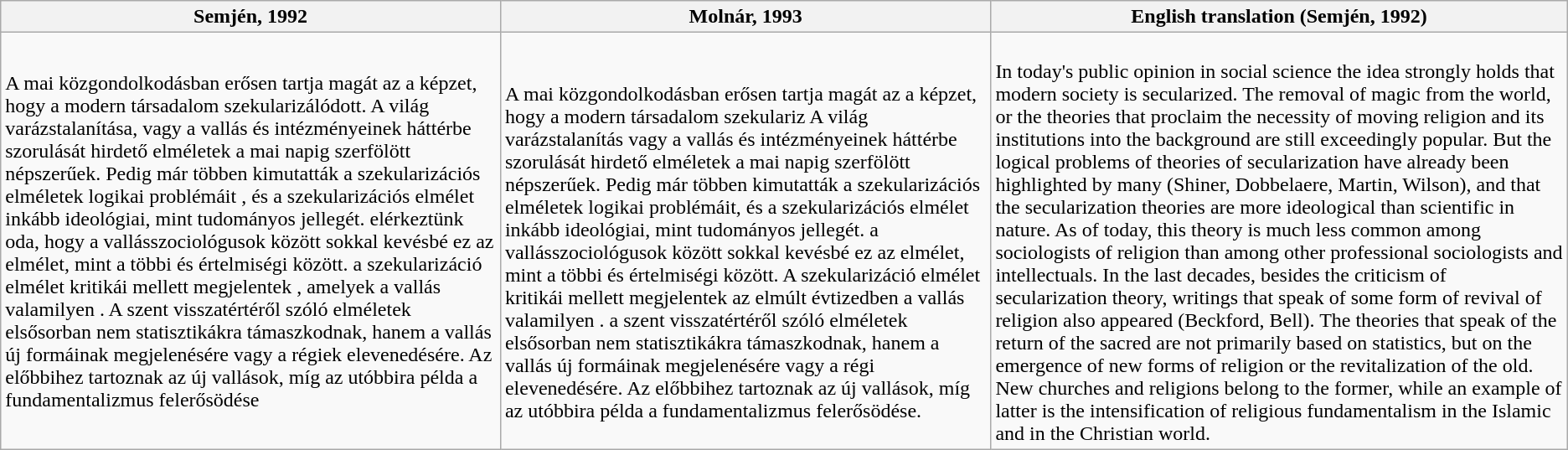<table class="wikitable">
<tr>
<th>Semjén, 1992</th>
<th>Molnár, 1993</th>
<th>English translation (Semjén, 1992)</th>
</tr>
<tr>
<td>A mai  közgondolkodásban erősen tartja magát az a képzet, hogy a modern társadalom szekularizálódott. A világ varázstalanítása, vagy a vallás és intézményeinek  háttérbe szorulását hirdető elméletek a mai napig szerfölött népszerűek. Pedig már többen kimutatták a szekularizációs elméletek logikai problémáit , és a szekularizációs elmélet inkább ideológiai, mint tudományos jellegét.  elérkeztünk oda, hogy a vallásszociológusok között sokkal kevésbé  ez az elmélet, mint a többi  és értelmiségi között.  a szekularizáció elmélet kritikái mellett megjelentek , amelyek a vallás valamilyen . A szent visszatértéről szóló elméletek elsősorban nem statisztikákra támaszkodnak, hanem a vallás új formáinak megjelenésére vagy a régiek elevenedésére. Az előbbihez tartoznak az új  vallások, míg az utóbbira példa a  fundamentalizmus felerősödése </td>
<td><br>A mai közgondolkodásban erősen tartja magát az a képzet, hogy a modern társadalom szekulariz A világ varázstalanítás vagy a vallás és intézményeinek háttérbe szorulását hirdető elméletek a mai napig szerfölött népszerűek. Pedig már többen kimutatták a szekularizációs elméletek  logikai problémáit, és a szekularizációs elmélet inkább ideológiai, mint tudományos jellegét.  a vallásszociológusok között sokkal kevésbé  ez az elmélet, mint a többi  és értelmiségi között. A szekularizáció elmélet kritikái mellett  megjelentek az elmúlt évtizedben a vallás valamilyen .  a szent visszatértéről szóló elméletek elsősorban nem statisztikákra támaszkodnak, hanem a vallás új formáinak megjelenésére vagy a régi elevenedésére. Az előbbihez tartoznak az új vallások, míg az utóbbira példa a fundamentalizmus felerősödése.</td>
<td><br>In today's public opinion in social science the idea strongly holds that modern society is secularized. The removal of magic from the world, or the theories that proclaim the necessity of moving religion and its institutions into the background are still exceedingly popular. But the logical problems of theories of secularization have already been highlighted by many (Shiner, Dobbelaere, Martin, Wilson), and that the secularization theories are more ideological than scientific in nature. As of today, this theory is much less common among sociologists of religion than among other professional sociologists and intellectuals. In the last decades, besides the criticism of secularization theory, writings that speak of some form of revival of religion also appeared (Beckford, Bell). The theories that speak of the return of the sacred are not primarily based on statistics, but on the emergence of new forms of religion or the revitalization of the old. New churches and religions belong to the former, while an example of latter is the intensification of religious fundamentalism in the Islamic and in the Christian world.</td>
</tr>
</table>
